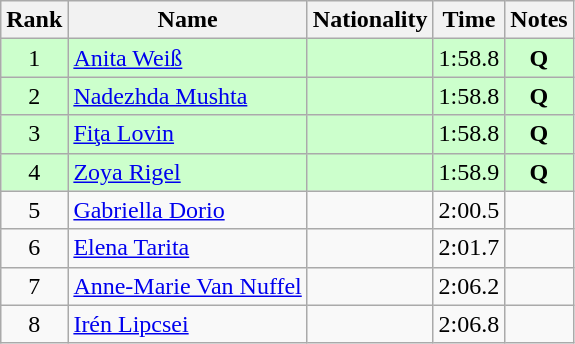<table class="wikitable sortable" style="text-align:center">
<tr>
<th>Rank</th>
<th>Name</th>
<th>Nationality</th>
<th>Time</th>
<th>Notes</th>
</tr>
<tr bgcolor=ccffcc>
<td>1</td>
<td align=left><a href='#'>Anita Weiß</a></td>
<td align=left></td>
<td>1:58.8</td>
<td><strong>Q</strong></td>
</tr>
<tr bgcolor=ccffcc>
<td>2</td>
<td align=left><a href='#'>Nadezhda Mushta</a></td>
<td align=left></td>
<td>1:58.8</td>
<td><strong>Q</strong></td>
</tr>
<tr bgcolor=ccffcc>
<td>3</td>
<td align=left><a href='#'>Fiţa Lovin</a></td>
<td align=left></td>
<td>1:58.8</td>
<td><strong>Q</strong></td>
</tr>
<tr bgcolor=ccffcc>
<td>4</td>
<td align=left><a href='#'>Zoya Rigel</a></td>
<td align=left></td>
<td>1:58.9</td>
<td><strong>Q</strong></td>
</tr>
<tr>
<td>5</td>
<td align=left><a href='#'>Gabriella Dorio</a></td>
<td align=left></td>
<td>2:00.5</td>
<td></td>
</tr>
<tr>
<td>6</td>
<td align=left><a href='#'>Elena Tarita</a></td>
<td align=left></td>
<td>2:01.7</td>
<td></td>
</tr>
<tr>
<td>7</td>
<td align=left><a href='#'>Anne-Marie Van Nuffel</a></td>
<td align=left></td>
<td>2:06.2</td>
<td></td>
</tr>
<tr>
<td>8</td>
<td align=left><a href='#'>Irén Lipcsei</a></td>
<td align=left></td>
<td>2:06.8</td>
<td></td>
</tr>
</table>
